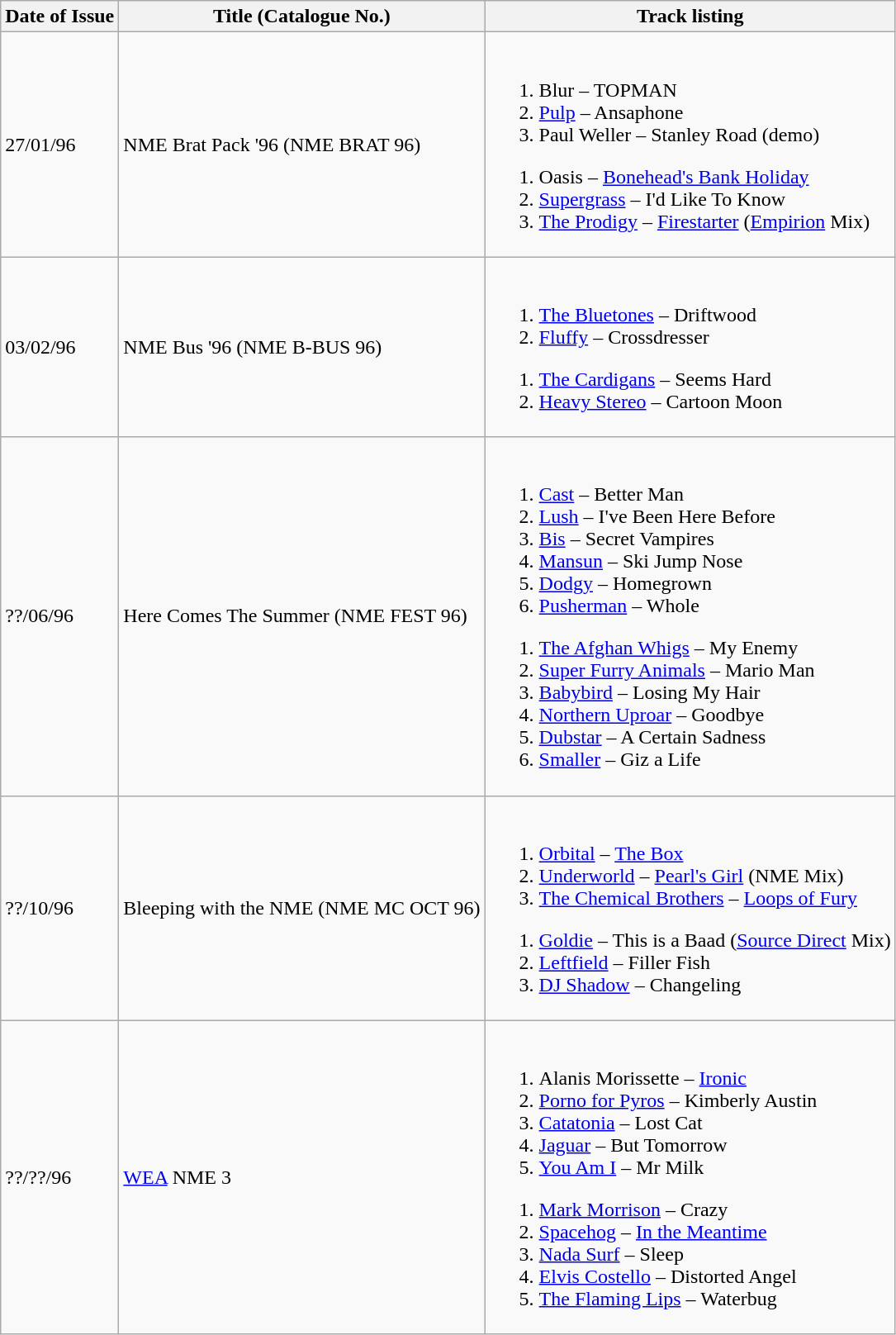<table class="wikitable">
<tr>
<th>Date of Issue</th>
<th>Title (Catalogue No.)</th>
<th>Track listing</th>
</tr>
<tr>
<td>27/01/96</td>
<td>NME Brat Pack '96 (NME BRAT 96)</td>
<td><br><ol><li>Blur – TOPMAN</li><li><a href='#'>Pulp</a> – Ansaphone</li><li>Paul Weller – Stanley Road (demo)</li></ol><ol><li>Oasis – <a href='#'>Bonehead's Bank Holiday</a></li><li><a href='#'>Supergrass</a> – I'd Like To Know</li><li><a href='#'>The Prodigy</a> – <a href='#'>Firestarter</a> (<a href='#'>Empirion</a> Mix)</li></ol></td>
</tr>
<tr>
<td>03/02/96</td>
<td>NME Bus '96 (NME B-BUS 96)</td>
<td><br><ol><li><a href='#'>The Bluetones</a> – Driftwood</li><li><a href='#'>Fluffy</a> – Crossdresser</li></ol><ol><li><a href='#'>The Cardigans</a> – Seems Hard</li><li><a href='#'>Heavy Stereo</a> – Cartoon Moon</li></ol></td>
</tr>
<tr>
<td>??/06/96</td>
<td>Here Comes The Summer (NME FEST 96)</td>
<td><br><ol><li><a href='#'>Cast</a> – Better Man</li><li><a href='#'>Lush</a> – I've Been Here Before</li><li><a href='#'>Bis</a> – Secret Vampires</li><li><a href='#'>Mansun</a> – Ski Jump Nose</li><li><a href='#'>Dodgy</a> – Homegrown</li><li><a href='#'>Pusherman</a> – Whole</li></ol><ol><li><a href='#'>The Afghan Whigs</a> – My Enemy</li><li><a href='#'>Super Furry Animals</a> – Mario Man</li><li><a href='#'>Babybird</a> – Losing My Hair</li><li><a href='#'>Northern Uproar</a> – Goodbye</li><li><a href='#'>Dubstar</a> – A Certain Sadness</li><li><a href='#'>Smaller</a> – Giz a Life</li></ol></td>
</tr>
<tr>
<td>??/10/96</td>
<td>Bleeping with the NME (NME MC OCT 96)</td>
<td><br><ol><li><a href='#'>Orbital</a> – <a href='#'>The Box</a></li><li><a href='#'>Underworld</a> – <a href='#'>Pearl's Girl</a> (NME Mix)</li><li><a href='#'>The Chemical Brothers</a> – <a href='#'>Loops of Fury</a></li></ol><ol><li><a href='#'>Goldie</a> – This is a Baad (<a href='#'>Source Direct</a> Mix)</li><li><a href='#'>Leftfield</a> – Filler Fish</li><li><a href='#'>DJ Shadow</a> – Changeling</li></ol></td>
</tr>
<tr>
<td>??/??/96</td>
<td><a href='#'>WEA</a> NME 3</td>
<td><br><ol><li>Alanis Morissette – <a href='#'>Ironic</a></li><li><a href='#'>Porno for Pyros</a> – Kimberly Austin</li><li><a href='#'>Catatonia</a> – Lost Cat</li><li><a href='#'>Jaguar</a> – But Tomorrow</li><li><a href='#'>You Am I</a> – Mr Milk</li></ol><ol><li><a href='#'>Mark Morrison</a> – Crazy</li><li><a href='#'>Spacehog</a> – <a href='#'>In the Meantime</a></li><li><a href='#'>Nada Surf</a> – Sleep</li><li><a href='#'>Elvis Costello</a> – Distorted Angel</li><li><a href='#'>The Flaming Lips</a> – Waterbug</li></ol></td>
</tr>
</table>
